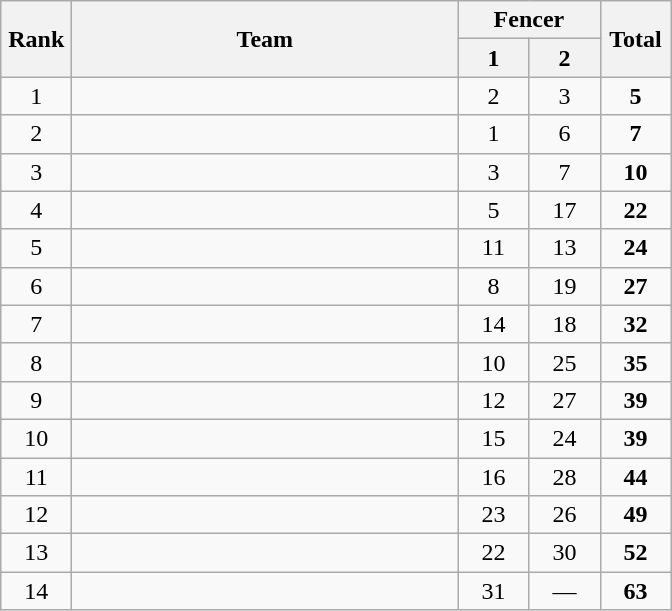<table class=wikitable style="text-align:center">
<tr>
<th rowspan=2 width=40>Rank</th>
<th rowspan=2 width=250>Team</th>
<th colspan=2>Fencer</th>
<th rowspan=2 width=40>Total</th>
</tr>
<tr>
<th width=40>1</th>
<th width=40>2</th>
</tr>
<tr>
<td>1</td>
<td align=left></td>
<td>2</td>
<td>3</td>
<td><strong>5</strong></td>
</tr>
<tr>
<td>2</td>
<td align=left></td>
<td>1</td>
<td>6</td>
<td><strong>7</strong></td>
</tr>
<tr>
<td>3</td>
<td align=left></td>
<td>3</td>
<td>7</td>
<td><strong>10</strong></td>
</tr>
<tr>
<td>4</td>
<td align=left></td>
<td>5</td>
<td>17</td>
<td><strong>22</strong></td>
</tr>
<tr>
<td>5</td>
<td align=left></td>
<td>11</td>
<td>13</td>
<td><strong>24</strong></td>
</tr>
<tr>
<td>6</td>
<td align=left></td>
<td>8</td>
<td>19</td>
<td><strong>27</strong></td>
</tr>
<tr>
<td>7</td>
<td align=left></td>
<td>14</td>
<td>18</td>
<td><strong>32</strong></td>
</tr>
<tr>
<td>8</td>
<td align=left></td>
<td>10</td>
<td>25</td>
<td><strong>35</strong></td>
</tr>
<tr>
<td>9</td>
<td align=left></td>
<td>12</td>
<td>27</td>
<td><strong>39</strong></td>
</tr>
<tr>
<td>10</td>
<td align=left></td>
<td>15</td>
<td>24</td>
<td><strong>39</strong></td>
</tr>
<tr>
<td>11</td>
<td align=left></td>
<td>16</td>
<td>28</td>
<td><strong>44</strong></td>
</tr>
<tr>
<td>12</td>
<td align=left></td>
<td>23</td>
<td>26</td>
<td><strong>49</strong></td>
</tr>
<tr>
<td>13</td>
<td align=left></td>
<td>22</td>
<td>30</td>
<td><strong>52</strong></td>
</tr>
<tr>
<td>14</td>
<td align=left></td>
<td>31</td>
<td>—</td>
<td><strong>63</strong></td>
</tr>
</table>
